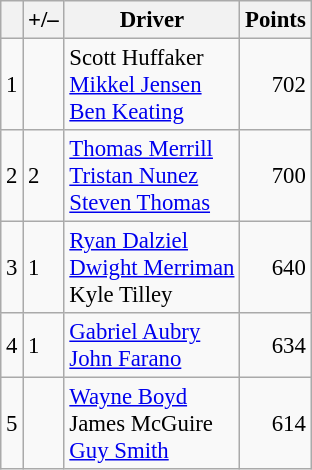<table class="wikitable" style="font-size: 95%;">
<tr>
<th scope="col"></th>
<th scope="col">+/–</th>
<th scope="col">Driver</th>
<th scope="col">Points</th>
</tr>
<tr>
<td align=center>1</td>
<td align="left"></td>
<td> Scott Huffaker<br> <a href='#'>Mikkel Jensen</a><br> <a href='#'>Ben Keating</a></td>
<td align=right>702</td>
</tr>
<tr>
<td align=center>2</td>
<td align="left"> 2</td>
<td> <a href='#'>Thomas Merrill</a><br> <a href='#'>Tristan Nunez</a><br> <a href='#'>Steven Thomas</a></td>
<td align=right>700</td>
</tr>
<tr>
<td align=center>3</td>
<td align="left"> 1</td>
<td> <a href='#'>Ryan Dalziel</a><br> <a href='#'>Dwight Merriman</a><br> Kyle Tilley</td>
<td align=right>640</td>
</tr>
<tr>
<td align=center>4</td>
<td align="left"> 1</td>
<td> <a href='#'>Gabriel Aubry</a><br> <a href='#'>John Farano</a></td>
<td align=right>634</td>
</tr>
<tr>
<td align=center>5</td>
<td align="left"></td>
<td> <a href='#'>Wayne Boyd</a><br> James McGuire<br> <a href='#'>Guy Smith</a></td>
<td align=right>614</td>
</tr>
</table>
